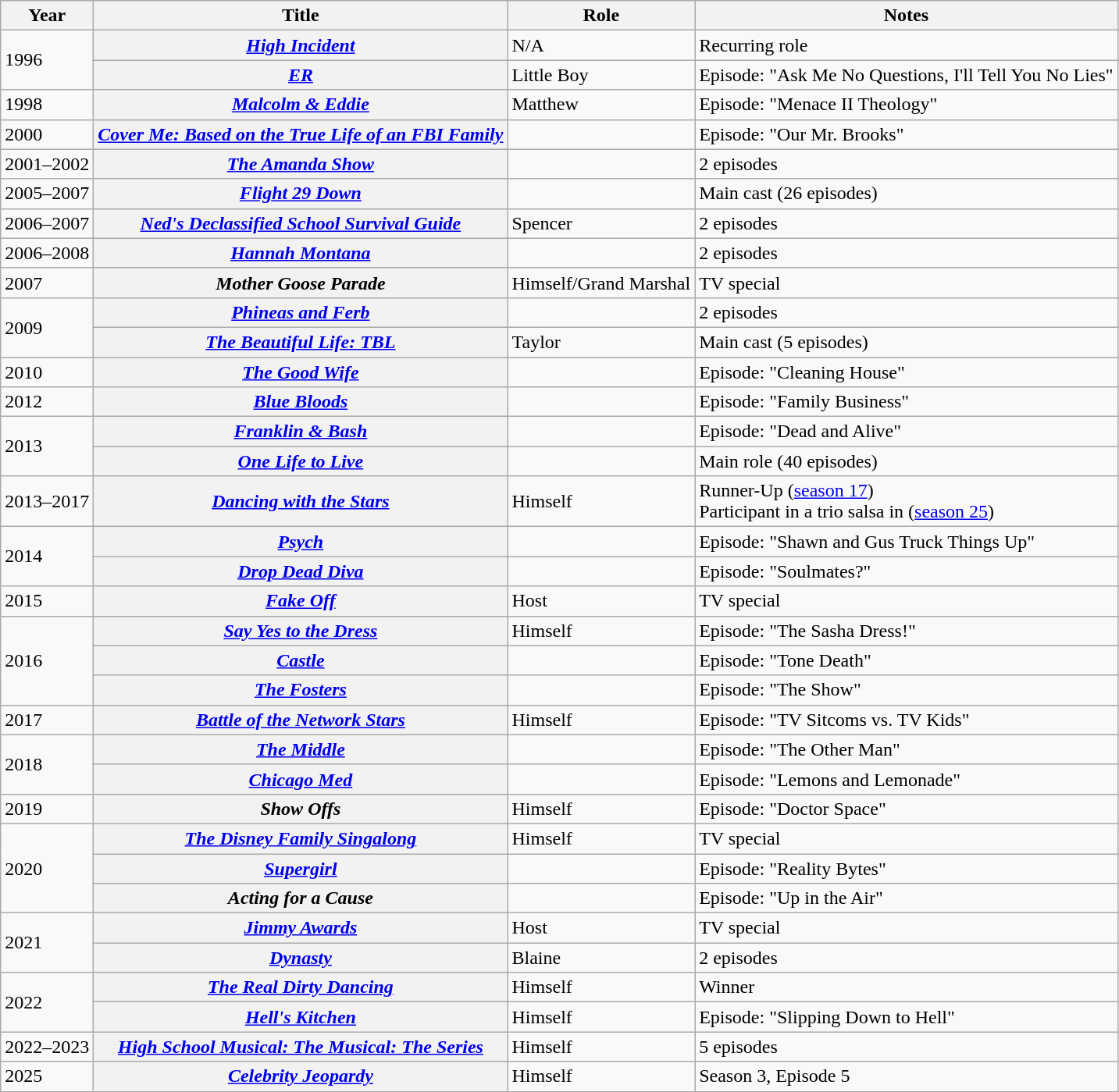<table class="wikitable plainrowheaders sortable">
<tr>
<th scope="col">Year</th>
<th scope="col">Title</th>
<th scope="col">Role</th>
<th scope="col" class="unsortable">Notes</th>
</tr>
<tr>
<td rowspan="2">1996</td>
<th scope="row"><em><a href='#'>High Incident</a></em></th>
<td>N/A</td>
<td>Recurring role</td>
</tr>
<tr>
<th scope="row"><em><a href='#'>ER</a></em></th>
<td>Little Boy</td>
<td>Episode: "Ask Me No Questions, I'll Tell You No Lies"</td>
</tr>
<tr>
<td>1998</td>
<th scope="row"><em><a href='#'>Malcolm & Eddie</a></em></th>
<td>Matthew</td>
<td>Episode: "Menace II Theology"</td>
</tr>
<tr>
<td>2000</td>
<th scope="row"><em><a href='#'>Cover Me: Based on the True Life of an FBI Family</a></em></th>
<td></td>
<td>Episode: "Our Mr. Brooks"</td>
</tr>
<tr>
<td>2001–2002</td>
<th scope="row"><em><a href='#'>The Amanda Show</a></em></th>
<td></td>
<td>2 episodes</td>
</tr>
<tr>
<td>2005–2007</td>
<th scope="row"><em><a href='#'>Flight 29 Down</a></em></th>
<td></td>
<td>Main cast (26 episodes)</td>
</tr>
<tr>
<td>2006–2007</td>
<th scope="row"><em><a href='#'>Ned's Declassified School Survival Guide</a></em></th>
<td>Spencer</td>
<td>2 episodes</td>
</tr>
<tr>
<td>2006–2008</td>
<th scope="row"><em><a href='#'>Hannah Montana</a></em></th>
<td></td>
<td>2 episodes</td>
</tr>
<tr>
<td>2007</td>
<th scope = "row"><em>Mother Goose Parade</em></th>
<td>Himself/Grand Marshal</td>
<td>TV special</td>
</tr>
<tr>
<td rowspan="2">2009</td>
<th scope="row"><em><a href='#'>Phineas and Ferb</a></em></th>
<td></td>
<td>2 episodes</td>
</tr>
<tr>
<th scope="row"><em><a href='#'>The Beautiful Life: TBL</a></em></th>
<td> Taylor</td>
<td>Main cast (5 episodes)</td>
</tr>
<tr>
<td>2010</td>
<th scope="row"><em><a href='#'>The Good Wife</a></em></th>
<td></td>
<td>Episode: "Cleaning House"</td>
</tr>
<tr>
<td>2012</td>
<th scope="row"><em><a href='#'>Blue Bloods</a></em></th>
<td></td>
<td>Episode: "Family Business"</td>
</tr>
<tr>
<td rowspan="2">2013</td>
<th scope="row"><em><a href='#'>Franklin & Bash</a></em></th>
<td></td>
<td>Episode: "Dead and Alive"</td>
</tr>
<tr>
<th scope="row"><em><a href='#'>One Life to Live</a></em></th>
<td></td>
<td>Main role (40 episodes)</td>
</tr>
<tr>
<td>2013–2017</td>
<th scope="row"><em><a href='#'>Dancing with the Stars</a></em></th>
<td>Himself</td>
<td>Runner-Up (<a href='#'>season 17</a>)<br>Participant in a trio salsa in (<a href='#'>season 25</a>)</td>
</tr>
<tr>
<td rowspan="2">2014</td>
<th scope="row"><em><a href='#'>Psych</a></em></th>
<td></td>
<td>Episode: "Shawn and Gus Truck Things Up"</td>
</tr>
<tr>
<th scope="row"><em><a href='#'>Drop Dead Diva</a></em></th>
<td></td>
<td>Episode: "Soulmates?"</td>
</tr>
<tr>
<td>2015</td>
<th scope="row"><em><a href='#'>Fake Off</a></em></th>
<td>Host</td>
<td>TV special</td>
</tr>
<tr>
<td rowspan="3">2016</td>
<th scope="row"><em><a href='#'>Say Yes to the Dress</a></em></th>
<td>Himself</td>
<td>Episode: "The Sasha Dress!"</td>
</tr>
<tr>
<th scope="row"><em><a href='#'>Castle</a></em></th>
<td></td>
<td>Episode: "Tone Death"</td>
</tr>
<tr>
<th scope="row"><em><a href='#'>The Fosters</a></em></th>
<td></td>
<td>Episode: "The Show"</td>
</tr>
<tr>
<td>2017</td>
<th scope="row"><em><a href='#'>Battle of the Network Stars</a></em></th>
<td>Himself</td>
<td>Episode: "TV Sitcoms vs. TV Kids"</td>
</tr>
<tr>
<td rowspan="2">2018</td>
<th scope="row"><em><a href='#'>The Middle</a></em></th>
<td></td>
<td>Episode: "The Other Man"</td>
</tr>
<tr>
<th scope="row"><em><a href='#'>Chicago Med</a></em></th>
<td></td>
<td>Episode: "Lemons and Lemonade"</td>
</tr>
<tr>
<td>2019</td>
<th scope="row"><em>Show Offs</em></th>
<td>Himself</td>
<td>Episode: "Doctor Space"</td>
</tr>
<tr>
<td rowspan="3">2020</td>
<th scope="row"><em><a href='#'>The Disney Family Singalong</a></em></th>
<td>Himself</td>
<td>TV special</td>
</tr>
<tr>
<th scope="row"><em><a href='#'>Supergirl</a></em></th>
<td></td>
<td>Episode: "Reality Bytes"</td>
</tr>
<tr>
<th scope="row"><em>Acting for a Cause</em></th>
<td></td>
<td>Episode: "Up in the Air"</td>
</tr>
<tr>
<td rowspan="2">2021</td>
<th scope="row"><em><a href='#'>Jimmy Awards</a></em></th>
<td>Host</td>
<td>TV special</td>
</tr>
<tr>
<th scope="row"><em><a href='#'>Dynasty</a></em></th>
<td>Blaine</td>
<td>2 episodes</td>
</tr>
<tr>
<td rowspan="2">2022</td>
<th scope="row"><em><a href='#'>The Real Dirty Dancing</a></em></th>
<td>Himself</td>
<td>Winner</td>
</tr>
<tr>
<th scope="row"><em><a href='#'>Hell's Kitchen</a></em></th>
<td>Himself</td>
<td>Episode: "Slipping Down to Hell"</td>
</tr>
<tr>
<td>2022–2023</td>
<th scope="row"><em><a href='#'>High School Musical: The Musical: The Series</a></em></th>
<td>Himself</td>
<td>5 episodes</td>
</tr>
<tr>
<td>2025</td>
<th scope="row"><em><a href='#'>Celebrity Jeopardy</a></em></th>
<td>Himself</td>
<td>Season 3, Episode 5<br></td>
</tr>
</table>
